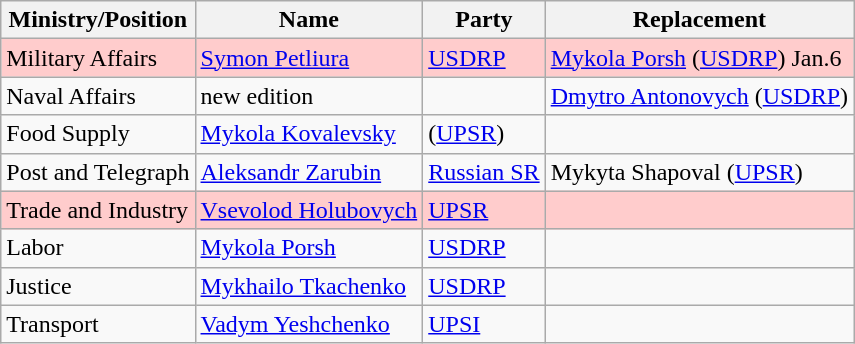<table class="wikitable">
<tr>
<th>Ministry/Position</th>
<th>Name</th>
<th>Party</th>
<th>Replacement</th>
</tr>
<tr bgcolor="#FFCCCC">
<td>Military Affairs</td>
<td><a href='#'>Symon Petliura</a></td>
<td><a href='#'>USDRP</a></td>
<td><a href='#'>Mykola Porsh</a> (<a href='#'>USDRP</a>) Jan.6</td>
</tr>
<tr>
<td>Naval Affairs</td>
<td>new edition</td>
<td></td>
<td><a href='#'>Dmytro Antonovych</a> (<a href='#'>USDRP</a>)</td>
</tr>
<tr>
<td>Food Supply</td>
<td><a href='#'>Mykola Kovalevsky</a></td>
<td>(<a href='#'>UPSR</a>)</td>
<td></td>
</tr>
<tr>
<td>Post and Telegraph</td>
<td><a href='#'>Aleksandr Zarubin</a></td>
<td><a href='#'>Russian SR</a></td>
<td>Mykyta Shapoval (<a href='#'>UPSR</a>)</td>
</tr>
<tr bgcolor="#FFCCCC">
<td>Trade and Industry</td>
<td><a href='#'>Vsevolod Holubovych</a></td>
<td><a href='#'>UPSR</a></td>
<td></td>
</tr>
<tr>
<td>Labor</td>
<td><a href='#'>Mykola Porsh</a></td>
<td><a href='#'>USDRP</a></td>
<td></td>
</tr>
<tr>
<td>Justice</td>
<td><a href='#'>Mykhailo Tkachenko</a></td>
<td><a href='#'>USDRP</a></td>
<td></td>
</tr>
<tr>
<td>Transport</td>
<td><a href='#'>Vadym Yeshchenko</a></td>
<td><a href='#'>UPSI</a></td>
<td></td>
</tr>
</table>
